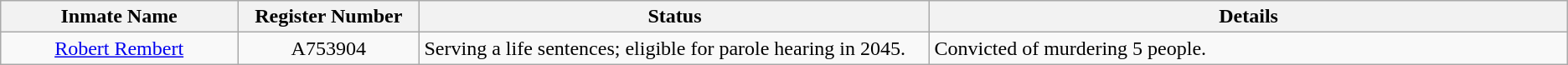<table class="wikitable sortable">
<tr>
<th width=13%>Inmate Name</th>
<th width=10%>Register Number</th>
<th width=28%>Status</th>
<th width=35%>Details</th>
</tr>
<tr>
<td style="text-align:center;"><a href='#'>Robert Rembert</a></td>
<td style="text-align:center;">A753904</td>
<td>Serving a life sentences; eligible for parole hearing in 2045.</td>
<td>Convicted of murdering 5 people.</td>
</tr>
</table>
